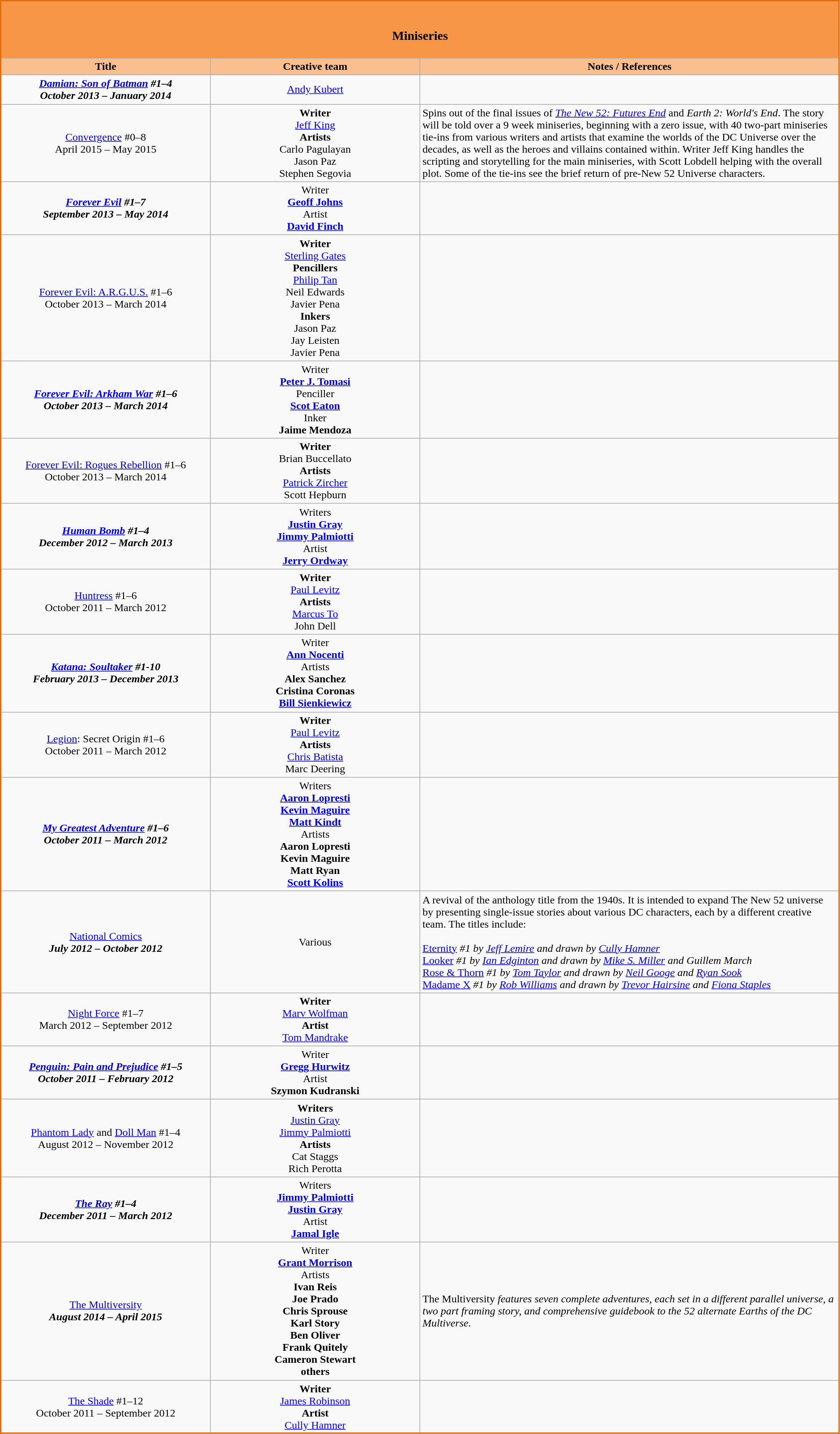<table class="wikitable sortable" style="text-align:center;border:2px solid #E36C0A; font-weight:normal;" width=99%>
<tr>
<th scope="row" colspan="4" style="background-color:#F79646;"><br><h3>Miniseries</h3></th>
</tr>
<tr>
<th scope="col" width="15%" align="center" style="background-color:#FABF8F;">Title</th>
<th scope="col" width="15%" align="center" style="background-color:#FABF8F;" class=unsortable>Creative team</th>
<th scope="col" width="30%" align="center" style="background-color:#FABF8F;" class=unsortable>Notes / References</th>
</tr>
<tr>
<td scope="row"><strong><em><a href='#'>Damian: Son of Batman</a><em> #1–4<strong><br>October 2013 – January 2014</td>
<td><a href='#'>Andy Kubert</a></td>
<td align="left"></td>
</tr>
<tr>
<td scope="row"></em></strong><a href='#'>Convergence</a></em> #0–8</strong><br>April 2015 – May 2015</td>
<td><strong>Writer</strong><br><a href='#'>Jeff King</a><br><strong>Artists</strong><br>Carlo Pagulayan<br>Jason Paz<br>Stephen Segovia</td>
<td align="left">Spins out of the final issues of <em><a href='#'>The New 52: Futures End</a></em> and <em>Earth 2: World's End</em>. The story will be told over a 9 week miniseries, beginning with a zero issue, with 40 two-part miniseries tie-ins from various writers and artists that examine the worlds of the DC Universe over the decades, as well as the heroes and villains contained within. Writer Jeff King handles the scripting and storytelling for the main miniseries, with Scott Lobdell helping with the overall plot. Some of the tie-ins see the brief return of pre-New 52 Universe characters.</td>
</tr>
<tr>
<td scope="row"><strong><em><a href='#'>Forever Evil</a><em> #1–7<strong><br>September 2013 – May 2014</td>
<td></strong>Writer<strong><br><a href='#'>Geoff Johns</a><br></strong>Artist<strong><br><a href='#'>David Finch</a></td>
<td align="left"></td>
</tr>
<tr>
<td scope="row"></em></strong><a href='#'>Forever Evil: A.R.G.U.S.</a></em> #1–6</strong><br>October 2013 – March 2014</td>
<td><strong>Writer</strong><br><a href='#'>Sterling Gates</a><br><strong>Pencillers</strong><br><a href='#'>Philip Tan</a><br>Neil Edwards<br>Javier Pena<br><strong>Inkers</strong><br>Jason Paz<br>Jay Leisten<br>Javier Pena</td>
<td align="left"></td>
</tr>
<tr>
<td scope="row"><strong><em><a href='#'>Forever Evil: Arkham War</a><em> #1–6<strong><br>October 2013 – March 2014</td>
<td></strong>Writer<strong><br><a href='#'>Peter J. Tomasi</a><br></strong>Penciller<strong><br><a href='#'>Scot Eaton</a><br></strong>Inker<strong><br>Jaime Mendoza</td>
<td align="left"></td>
</tr>
<tr>
<td scope="row"></em></strong><a href='#'>Forever Evil: Rogues Rebellion</a></em> #1–6</strong><br>October 2013 – March 2014</td>
<td><strong>Writer</strong><br>Brian Buccellato<br><strong>Artists</strong><br><a href='#'>Patrick Zircher</a><br>Scott Hepburn</td>
<td align="left"></td>
</tr>
<tr>
<td scope="row"><strong><em><a href='#'>Human Bomb</a><em> #1–4<strong><br>December 2012 – March 2013</td>
<td></strong>Writers<strong><br><a href='#'>Justin Gray</a><br><a href='#'>Jimmy Palmiotti</a><br></strong>Artist<strong><br><a href='#'>Jerry Ordway</a></td>
<td align="left"></td>
</tr>
<tr>
<td scope="row"></em></strong><a href='#'>Huntress</a></em> #1–6</strong><br>October 2011 – March 2012</td>
<td><strong>Writer</strong><br><a href='#'>Paul Levitz</a><br><strong>Artists</strong><br><a href='#'>Marcus To</a><br>John Dell</td>
<td align="left"></td>
</tr>
<tr>
<td scope="row"><strong><em><a href='#'>Katana: Soultaker</a><em> #1-10<strong><br>February 2013 – December 2013</td>
<td></strong>Writer<strong><br><a href='#'>Ann Nocenti</a><br></strong>Artists<strong><br>Alex Sanchez<br>Cristina Coronas<br><a href='#'>Bill Sienkiewicz</a></td>
<td align="left"></td>
</tr>
<tr>
<td scope="row"></em></strong><a href='#'>Legion</a>: Secret Origin</em> #1–6</strong><br>October 2011 – March 2012</td>
<td><strong>Writer</strong><br><a href='#'>Paul Levitz</a><br><strong>Artists</strong><br><a href='#'>Chris Batista</a><br>Marc Deering</td>
<td align="left"></td>
</tr>
<tr>
<td scope="row"><strong><em><a href='#'>My Greatest Adventure</a><em> #1–6<strong><br>October 2011 – March 2012</td>
<td></strong>Writers<strong><br><a href='#'>Aaron Lopresti</a><br><a href='#'>Kevin Maguire</a><br><a href='#'>Matt Kindt</a><br></strong>Artists<strong><br>Aaron Lopresti<br>Kevin Maguire<br>Matt Ryan<br><a href='#'>Scott Kolins</a></td>
<td align="left"></td>
</tr>
<tr>
<td scope="row"></em></strong><a href='#'>National Comics</a><strong><em><br>July 2012 – October 2012</td>
<td>Various</td>
<td align="left">A revival of the anthology title from the 1940s. It is intended to expand The New 52 universe by presenting single-issue stories about various DC characters, each by a different creative team. The titles include:<br><br></em><a href='#'>Eternity</a><em> #1 by <a href='#'>Jeff Lemire</a> and drawn by <a href='#'>Cully Hamner</a><br></em><a href='#'>Looker</a><em> #1 by <a href='#'>Ian Edginton</a> and drawn by <a href='#'>Mike S. Miller</a> and Guillem March<br></em><a href='#'>Rose & Thorn</a><em> #1 by <a href='#'>Tom Taylor</a> and drawn by <a href='#'>Neil Googe</a> and <a href='#'>Ryan Sook</a><br></em><a href='#'>Madame X</a><em> #1 by <a href='#'>Rob Williams</a> and drawn by <a href='#'>Trevor Hairsine</a> and <a href='#'>Fiona Staples</a></td>
</tr>
<tr>
<td scope="row"></em></strong><a href='#'>Night Force</a></em> #1–7</strong><br>March 2012 – September 2012</td>
<td><strong>Writer</strong><br><a href='#'>Marv Wolfman</a><br><strong>Artist</strong><br><a href='#'>Tom Mandrake</a></td>
<td align="left"></td>
</tr>
<tr>
<td scope="row"><strong><em><a href='#'>Penguin: Pain and Prejudice</a><em> #1–5<strong><br>October 2011 – February 2012</td>
<td></strong>Writer<strong><br><a href='#'>Gregg Hurwitz</a><br></strong>Artist<strong><br>Szymon Kudranski</td>
<td align="left"></td>
</tr>
<tr>
<td scope="row"></em></strong><a href='#'>Phantom Lady</a> and <a href='#'>Doll Man</a></em> #1–4</strong><br>August 2012 – November 2012</td>
<td><strong>Writers</strong><br><a href='#'>Justin Gray</a><br><a href='#'>Jimmy Palmiotti</a><br><strong>Artists</strong><br>Cat Staggs<br>Rich Perotta</td>
<td align="left"></td>
</tr>
<tr>
<td scope="row"><strong><em><a href='#'>The Ray</a><em> #1–4<strong><br>December 2011 – March 2012</td>
<td></strong>Writers<strong><br><a href='#'>Jimmy Palmiotti</a><br><a href='#'>Justin Gray</a><br></strong>Artist<strong><br><a href='#'>Jamal Igle</a></td>
<td align="left"></td>
</tr>
<tr>
<td scope="row"></em></strong><a href='#'>The Multiversity</a><strong><em><br>August 2014 – April 2015</td>
<td></strong>Writer<strong><br><a href='#'>Grant Morrison</a><br></strong>Artists<strong><br>Ivan Reis<br>Joe Prado<br>Chris Sprouse<br>Karl Story<br>Ben Oliver<br>Frank Quitely<br>Cameron Stewart<br>others</td>
<td align="left"></em>The Multiversity<em> features seven complete adventures, each set in a different parallel universe, a two part framing story, and comprehensive guidebook to the 52 alternate Earths of the DC Multiverse.</td>
</tr>
<tr>
<td scope="row"></em></strong><a href='#'>The Shade</a></em> #1–12</strong><br>October 2011 – September 2012</td>
<td><strong>Writer</strong><br><a href='#'>James Robinson</a><br><strong>Artist</strong><br><a href='#'>Cully Hamner</a></td>
<td align="left"></td>
</tr>
<tr>
</tr>
</table>
